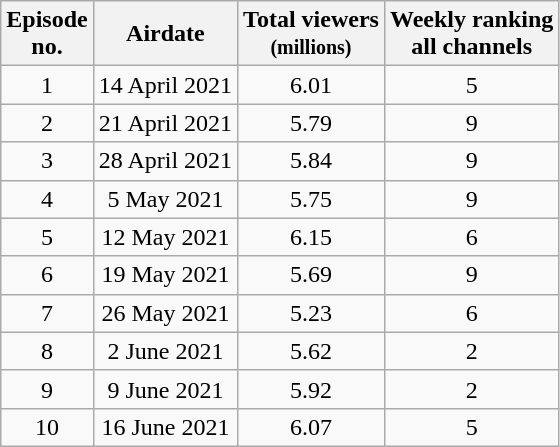<table class="wikitable" style="text-align:center;">
<tr>
<th>Episode<br>no.</th>
<th>Airdate</th>
<th>Total viewers<br><small>(millions)</small></th>
<th>Weekly ranking<br>all channels</th>
</tr>
<tr>
<td>1</td>
<td>14 April 2021</td>
<td>6.01</td>
<td>5</td>
</tr>
<tr>
<td>2</td>
<td>21 April 2021</td>
<td>5.79</td>
<td>9</td>
</tr>
<tr>
<td>3</td>
<td>28 April 2021</td>
<td>5.84</td>
<td>9</td>
</tr>
<tr>
<td>4</td>
<td>5 May 2021</td>
<td>5.75</td>
<td>9</td>
</tr>
<tr>
<td>5</td>
<td>12 May 2021</td>
<td>6.15</td>
<td>6</td>
</tr>
<tr>
<td>6</td>
<td>19 May 2021</td>
<td>5.69</td>
<td>9</td>
</tr>
<tr>
<td>7</td>
<td>26 May 2021</td>
<td>5.23</td>
<td>6</td>
</tr>
<tr>
<td>8</td>
<td>2 June 2021</td>
<td>5.62</td>
<td>2</td>
</tr>
<tr>
<td>9</td>
<td>9 June 2021</td>
<td>5.92</td>
<td>2</td>
</tr>
<tr>
<td>10</td>
<td>16 June 2021</td>
<td>6.07</td>
<td>5</td>
</tr>
</table>
